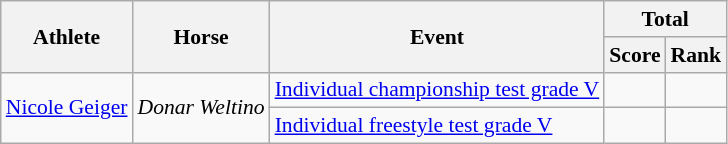<table class=wikitable style="font-size:90%">
<tr>
<th rowspan="2">Athlete</th>
<th rowspan="2">Horse</th>
<th rowspan="2">Event</th>
<th colspan="2">Total</th>
</tr>
<tr>
<th>Score</th>
<th>Rank</th>
</tr>
<tr>
<td rowspan="2"><a href='#'>Nicole Geiger</a></td>
<td rowspan="2"><em>Donar Weltino</em></td>
<td><a href='#'>Individual championship test grade V</a></td>
<td align=center></td>
<td align=center></td>
</tr>
<tr>
<td><a href='#'>Individual freestyle test grade V</a></td>
<td align=center></td>
<td align=center></td>
</tr>
</table>
